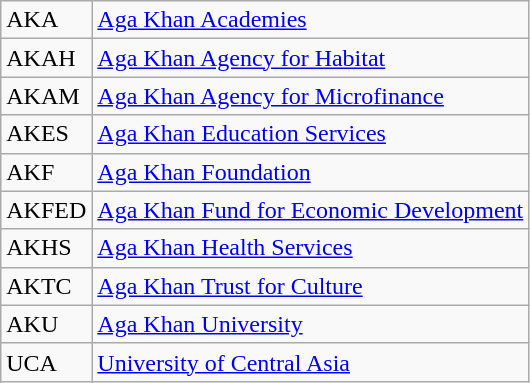<table class="wikitable">
<tr>
<td>AKA</td>
<td><a href='#'>Aga Khan Academies</a></td>
</tr>
<tr>
<td>AKAH</td>
<td><a href='#'>Aga Khan Agency for Habitat</a></td>
</tr>
<tr>
<td>AKAM</td>
<td><a href='#'>Aga Khan Agency for Microfinance</a></td>
</tr>
<tr>
<td>AKES</td>
<td><a href='#'>Aga Khan Education Services</a></td>
</tr>
<tr>
<td>AKF</td>
<td><a href='#'>Aga Khan Foundation</a></td>
</tr>
<tr>
<td>AKFED</td>
<td><a href='#'>Aga Khan Fund for Economic Development</a></td>
</tr>
<tr>
<td>AKHS</td>
<td><a href='#'>Aga Khan Health Services</a></td>
</tr>
<tr>
<td>AKTC</td>
<td><a href='#'>Aga Khan Trust for Culture</a></td>
</tr>
<tr>
<td>AKU</td>
<td><a href='#'>Aga Khan University</a></td>
</tr>
<tr>
<td>UCA</td>
<td><a href='#'>University of Central Asia</a></td>
</tr>
</table>
